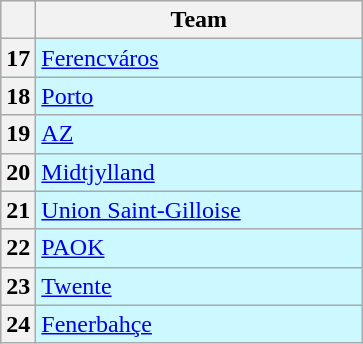<table class="wikitable" style="white-space:nowrap; background-color:#CCF9FF">
<tr>
<th></th>
<th style="width:210px">Team</th>
</tr>
<tr>
<th>17</th>
<td> <a href='#'>Ferencváros</a></td>
</tr>
<tr>
<th>18</th>
<td> <a href='#'>Porto</a></td>
</tr>
<tr>
<th>19</th>
<td> <a href='#'>AZ</a></td>
</tr>
<tr>
<th>20</th>
<td> <a href='#'>Midtjylland</a></td>
</tr>
<tr>
<th>21</th>
<td> <a href='#'>Union Saint-Gilloise</a></td>
</tr>
<tr>
<th>22</th>
<td> <a href='#'>PAOK</a></td>
</tr>
<tr>
<th>23</th>
<td> <a href='#'>Twente</a></td>
</tr>
<tr>
<th>24</th>
<td> <a href='#'>Fenerbahçe</a></td>
</tr>
</table>
